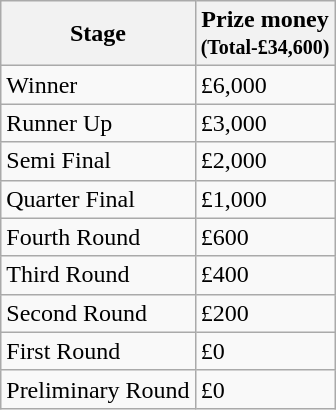<table class="wikitable">
<tr>
<th>Stage</th>
<th>Prize money<br><small>(Total-£34,600)</small></th>
</tr>
<tr>
<td>Winner</td>
<td>£6,000</td>
</tr>
<tr>
<td>Runner Up</td>
<td>£3,000</td>
</tr>
<tr>
<td>Semi Final</td>
<td>£2,000</td>
</tr>
<tr>
<td>Quarter Final</td>
<td>£1,000</td>
</tr>
<tr>
<td>Fourth Round</td>
<td>£600</td>
</tr>
<tr>
<td>Third Round</td>
<td>£400</td>
</tr>
<tr>
<td>Second Round</td>
<td>£200</td>
</tr>
<tr>
<td>First Round</td>
<td>£0</td>
</tr>
<tr>
<td>Preliminary Round</td>
<td>£0</td>
</tr>
</table>
